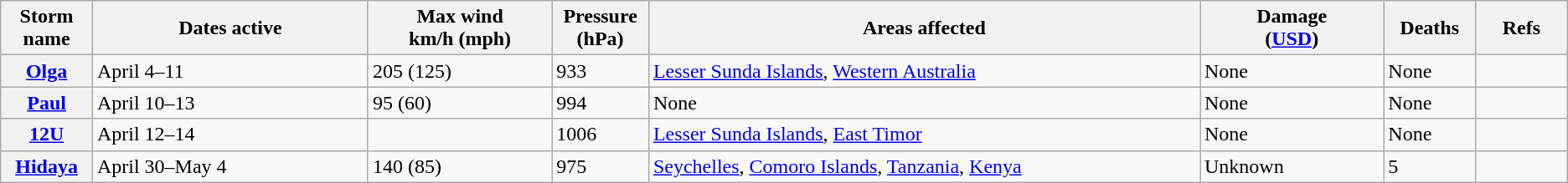<table class="wikitable sortable">
<tr>
<th width="5%">Storm name</th>
<th width="15%">Dates active</th>
<th width="10%">Max wind<br>km/h (mph)</th>
<th width="5%">Pressure<br>(hPa)</th>
<th width="30%">Areas affected</th>
<th width="10%">Damage<br>(<a href='#'>USD</a>)</th>
<th width="5%">Deaths</th>
<th width="5%">Refs</th>
</tr>
<tr>
<th><a href='#'>Olga</a></th>
<td>April 4–11</td>
<td>205 (125)</td>
<td>933</td>
<td><a href='#'>Lesser Sunda Islands</a>, <a href='#'>Western Australia</a></td>
<td>None</td>
<td>None</td>
<td></td>
</tr>
<tr>
<th><a href='#'>Paul</a></th>
<td>April 10–13</td>
<td>95 (60)</td>
<td>994</td>
<td>None</td>
<td>None</td>
<td>None</td>
<td></td>
</tr>
<tr>
<th><a href='#'>12U</a></th>
<td>April 12–14</td>
<td></td>
<td>1006</td>
<td><a href='#'>Lesser Sunda Islands</a>, <a href='#'>East Timor</a></td>
<td>None</td>
<td>None</td>
<td></td>
</tr>
<tr>
<th><a href='#'>Hidaya</a></th>
<td>April 30–May 4</td>
<td>140 (85)</td>
<td>975</td>
<td><a href='#'>Seychelles</a>, <a href='#'>Comoro Islands</a>, <a href='#'>Tanzania</a>, <a href='#'>Kenya</a></td>
<td>Unknown</td>
<td>5</td>
<td></td>
</tr>
</table>
